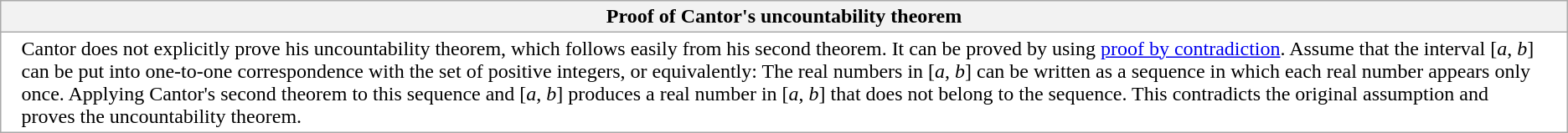<table class="wikitable collapsible collapsed">
<tr>
<th style="background: f5f5f5;"><strong>Proof of Cantor's uncountability theorem</strong></th>
</tr>
<tr style="text-align: left; vertical-align: top; background: white">
<td style="padding-left: 1em; padding-right: 1em">Cantor does not explicitly prove his uncountability theorem, which follows easily from his second theorem. It can be proved by using <a href='#'>proof by contradiction</a>. Assume that the interval [<em>a</em>, <em>b</em>] can be put into one-to-one correspondence with the set of positive integers, or equivalently: The real numbers in [<em>a</em>, <em>b</em>] can be written as a sequence in which each real number appears only once. Applying Cantor's second theorem to this sequence and [<em>a</em>, <em>b</em>] produces a real number in [<em>a</em>, <em>b</em>] that does not belong to the sequence. This contradicts the original assumption and proves the uncountability theorem.</td>
</tr>
</table>
